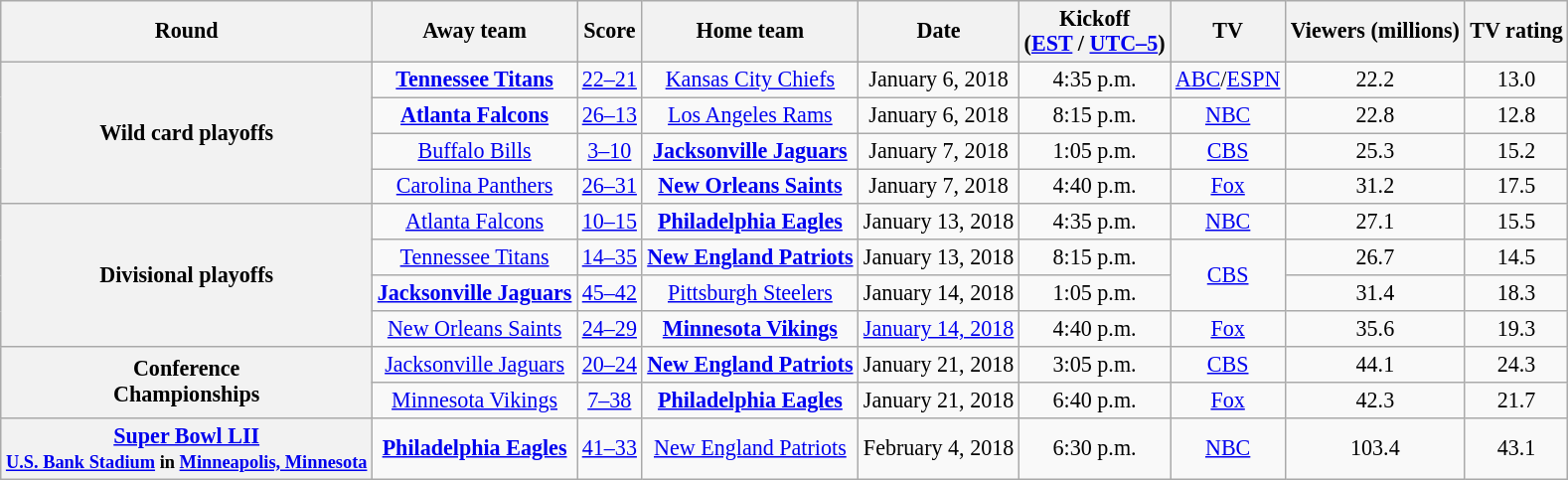<table class="wikitable sortable" style="font-size:92%; text-align:center">
<tr>
<th>Round</th>
<th>Away team</th>
<th>Score</th>
<th>Home team</th>
<th>Date</th>
<th>Kickoff<br>(<a href='#'>EST</a> / <a href='#'>UTC–5</a>)</th>
<th>TV</th>
<th>Viewers (millions)</th>
<th>TV rating</th>
</tr>
<tr>
<th rowspan="4">Wild card playoffs</th>
<td><strong><a href='#'>Tennessee Titans</a></strong></td>
<td><a href='#'>22–21</a></td>
<td><a href='#'>Kansas City Chiefs</a></td>
<td>January 6, 2018</td>
<td>4:35 p.m.</td>
<td><a href='#'>ABC</a>/<a href='#'>ESPN</a></td>
<td>22.2</td>
<td>13.0</td>
</tr>
<tr>
<td><strong><a href='#'>Atlanta Falcons</a></strong></td>
<td><a href='#'>26–13</a></td>
<td><a href='#'>Los Angeles Rams</a></td>
<td>January 6, 2018</td>
<td>8:15 p.m.</td>
<td><a href='#'>NBC</a></td>
<td>22.8</td>
<td>12.8</td>
</tr>
<tr>
<td><a href='#'>Buffalo Bills</a></td>
<td><a href='#'>3–10</a></td>
<td><strong><a href='#'>Jacksonville Jaguars</a></strong></td>
<td>January 7, 2018</td>
<td>1:05 p.m.</td>
<td><a href='#'>CBS</a></td>
<td>25.3</td>
<td>15.2</td>
</tr>
<tr>
<td><a href='#'>Carolina Panthers</a></td>
<td><a href='#'>26–31</a></td>
<td><strong><a href='#'>New Orleans Saints</a></strong></td>
<td>January 7, 2018</td>
<td>4:40 p.m.</td>
<td><a href='#'>Fox</a></td>
<td>31.2</td>
<td>17.5</td>
</tr>
<tr>
<th rowspan="4">Divisional playoffs</th>
<td><a href='#'>Atlanta Falcons</a></td>
<td><a href='#'>10–15</a></td>
<td><strong><a href='#'>Philadelphia Eagles</a></strong></td>
<td>January 13, 2018</td>
<td>4:35 p.m.</td>
<td><a href='#'>NBC</a></td>
<td>27.1</td>
<td>15.5</td>
</tr>
<tr>
<td><a href='#'>Tennessee Titans</a></td>
<td><a href='#'>14–35</a></td>
<td><strong><a href='#'>New England Patriots</a></strong></td>
<td>January 13, 2018</td>
<td>8:15 p.m.</td>
<td rowspan="2"><a href='#'>CBS</a></td>
<td>26.7</td>
<td>14.5</td>
</tr>
<tr>
<td><strong><a href='#'>Jacksonville Jaguars</a></strong></td>
<td><a href='#'>45–42</a></td>
<td><a href='#'>Pittsburgh Steelers</a></td>
<td>January 14, 2018</td>
<td>1:05 p.m.</td>
<td>31.4</td>
<td>18.3</td>
</tr>
<tr>
<td><a href='#'>New Orleans Saints</a></td>
<td><a href='#'>24–29</a></td>
<td><strong><a href='#'>Minnesota Vikings</a></strong></td>
<td><a href='#'>January 14, 2018</a></td>
<td>4:40 p.m.</td>
<td><a href='#'>Fox</a></td>
<td>35.6</td>
<td>19.3</td>
</tr>
<tr>
<th rowspan="2">Conference<br> Championships</th>
<td><a href='#'>Jacksonville Jaguars</a></td>
<td><a href='#'>20–24</a></td>
<td><strong><a href='#'>New England Patriots</a></strong></td>
<td>January 21, 2018</td>
<td>3:05 p.m.</td>
<td><a href='#'>CBS</a></td>
<td>44.1</td>
<td>24.3</td>
</tr>
<tr>
<td><a href='#'>Minnesota Vikings</a></td>
<td><a href='#'>7–38</a></td>
<td><strong><a href='#'>Philadelphia Eagles</a></strong></td>
<td>January 21, 2018</td>
<td>6:40 p.m.</td>
<td><a href='#'>Fox</a></td>
<td>42.3</td>
<td>21.7</td>
</tr>
<tr>
<th><a href='#'>Super Bowl LII</a><br><small><a href='#'>U.S. Bank Stadium</a> in <a href='#'>Minneapolis, Minnesota</a></small></th>
<td><strong><a href='#'>Philadelphia Eagles</a></strong></td>
<td><a href='#'>41–33</a></td>
<td><a href='#'>New England Patriots</a></td>
<td>February 4, 2018</td>
<td>6:30 p.m.</td>
<td><a href='#'>NBC</a></td>
<td>103.4</td>
<td>43.1</td>
</tr>
</table>
